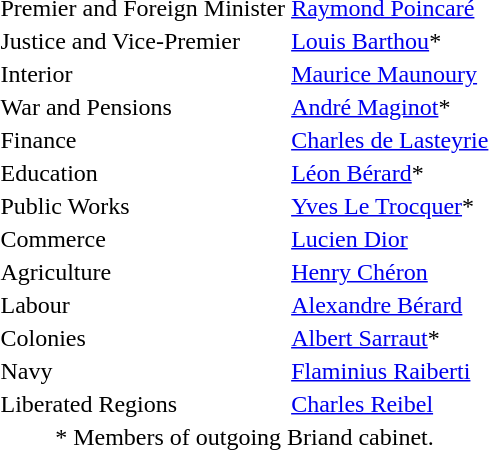<table>
<tr ---->
<td>Premier and Foreign Minister<br><td><a href='#'>Raymond Poincaré</a></td>
</tr>
<tr ---->
<td>Justice and Vice-Premier<br><td><a href='#'>Louis Barthou</a>*</td>
</tr>
<tr ---->
<td>Interior<br><td><a href='#'>Maurice Maunoury</a></td>
</tr>
<tr ---->
<td>War and Pensions<br><td><a href='#'>André Maginot</a>*</td>
</tr>
<tr ---->
<td>Finance<br><td><a href='#'>Charles de Lasteyrie</a></td>
</tr>
<tr ---->
<td>Education<br><td><a href='#'>Léon Bérard</a>*</td>
</tr>
<tr ---->
<td>Public Works<br><td><a href='#'>Yves Le Trocquer</a>*</td>
</tr>
<tr ---->
<td>Commerce<br><td><a href='#'>Lucien Dior</a></td>
</tr>
<tr ---->
<td>Agriculture<br><td><a href='#'>Henry Chéron</a></td>
</tr>
<tr ---->
<td>Labour<br><td><a href='#'>Alexandre Bérard</a></td>
</tr>
<tr ---->
<td>Colonies<br><td><a href='#'>Albert Sarraut</a>*</td>
</tr>
<tr ---->
<td>Navy<br><td><a href='#'>Flaminius Raiberti</a></td>
</tr>
<tr ---->
<td>Liberated Regions<br><td><a href='#'>Charles Reibel</a></td>
</tr>
<tr ---->
<td COLSPAN="2" ALIGN="CENTER">* Members of outgoing Briand cabinet.</td>
</tr>
</table>
